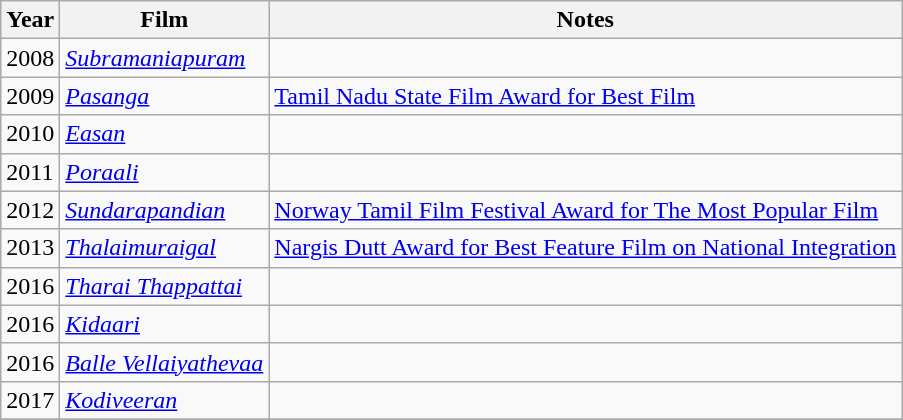<table class="wikitable sortable">
<tr>
<th>Year</th>
<th>Film</th>
<th class="unsortable">Notes</th>
</tr>
<tr>
<td>2008</td>
<td><em><a href='#'>Subramaniapuram</a></em></td>
<td></td>
</tr>
<tr>
<td>2009</td>
<td><em><a href='#'>Pasanga</a></em></td>
<td><a href='#'>Tamil Nadu State Film Award for Best Film</a></td>
</tr>
<tr>
<td>2010</td>
<td><em><a href='#'>Easan</a></em></td>
<td></td>
</tr>
<tr>
<td>2011</td>
<td><em><a href='#'>Poraali</a></em></td>
<td></td>
</tr>
<tr>
<td>2012</td>
<td><em><a href='#'>Sundarapandian</a></em></td>
<td><a href='#'>Norway Tamil Film Festival Award for The Most Popular Film</a></td>
</tr>
<tr>
<td>2013</td>
<td><em><a href='#'>Thalaimuraigal</a></em></td>
<td><a href='#'>Nargis Dutt Award for Best Feature Film on National Integration</a></td>
</tr>
<tr>
<td>2016</td>
<td><em><a href='#'>Tharai Thappattai</a></em></td>
<td></td>
</tr>
<tr>
<td>2016</td>
<td><em><a href='#'>Kidaari</a></em></td>
<td></td>
</tr>
<tr>
<td>2016</td>
<td><em><a href='#'>Balle Vellaiyathevaa</a></em></td>
<td></td>
</tr>
<tr>
<td>2017</td>
<td><em><a href='#'>Kodiveeran</a></em></td>
<td></td>
</tr>
<tr>
</tr>
</table>
